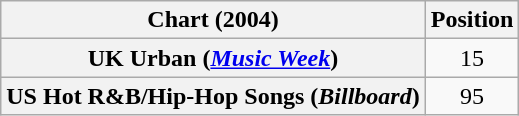<table class="wikitable plainrowheaders" style="text-align:center">
<tr>
<th scope="col">Chart (2004)</th>
<th scope="col">Position</th>
</tr>
<tr>
<th scope="row">UK Urban (<em><a href='#'>Music Week</a></em>)<br></th>
<td>15</td>
</tr>
<tr>
<th scope="row">US Hot R&B/Hip-Hop Songs (<em>Billboard</em>)</th>
<td>95</td>
</tr>
</table>
